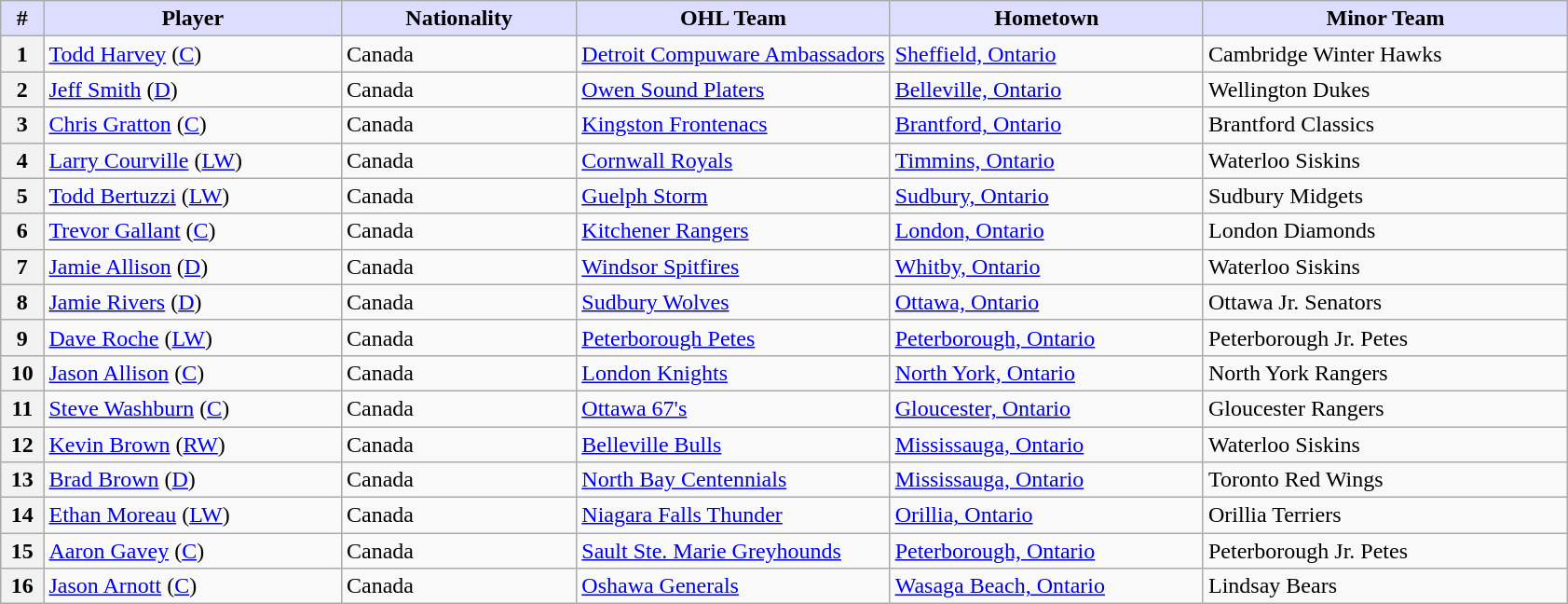<table class="wikitable">
<tr>
<th style="background:#ddf; width:2.75%;">#</th>
<th style="background:#ddf; width:19.0%;">Player</th>
<th style="background:#ddf; width:15.0%;">Nationality</th>
<th style="background:#ddf; width:20.0%;">OHL Team</th>
<th style="background:#ddf; width:20.0%;">Hometown</th>
<th style="background:#ddf; width:100.0%;">Minor Team</th>
</tr>
<tr>
<th>1</th>
<td><a href='#'>Todd Harvey</a> (<a href='#'>C</a>)</td>
<td> Canada</td>
<td><a href='#'>Detroit Compuware Ambassadors</a></td>
<td><a href='#'>Sheffield, Ontario</a></td>
<td>Cambridge Winter Hawks</td>
</tr>
<tr>
<th>2</th>
<td><a href='#'>Jeff Smith</a> (<a href='#'>D</a>)</td>
<td> Canada</td>
<td><a href='#'>Owen Sound Platers</a></td>
<td><a href='#'>Belleville, Ontario</a></td>
<td>Wellington Dukes</td>
</tr>
<tr>
<th>3</th>
<td><a href='#'>Chris Gratton</a> (<a href='#'>C</a>)</td>
<td> Canada</td>
<td><a href='#'>Kingston Frontenacs</a></td>
<td><a href='#'>Brantford, Ontario</a></td>
<td>Brantford Classics</td>
</tr>
<tr>
<th>4</th>
<td><a href='#'>Larry Courville</a> (<a href='#'>LW</a>)</td>
<td> Canada</td>
<td><a href='#'>Cornwall Royals</a></td>
<td><a href='#'>Timmins, Ontario</a></td>
<td>Waterloo Siskins</td>
</tr>
<tr>
<th>5</th>
<td><a href='#'>Todd Bertuzzi</a> (<a href='#'>LW</a>)</td>
<td> Canada</td>
<td><a href='#'>Guelph Storm</a></td>
<td><a href='#'>Sudbury, Ontario</a></td>
<td>Sudbury Midgets</td>
</tr>
<tr>
<th>6</th>
<td><a href='#'>Trevor Gallant</a> (<a href='#'>C</a>)</td>
<td> Canada</td>
<td><a href='#'>Kitchener Rangers</a></td>
<td><a href='#'>London, Ontario</a></td>
<td>London Diamonds</td>
</tr>
<tr>
<th>7</th>
<td><a href='#'>Jamie Allison</a> (<a href='#'>D</a>)</td>
<td> Canada</td>
<td><a href='#'>Windsor Spitfires</a></td>
<td><a href='#'>Whitby, Ontario</a></td>
<td>Waterloo Siskins</td>
</tr>
<tr>
<th>8</th>
<td><a href='#'>Jamie Rivers</a> (<a href='#'>D</a>)</td>
<td> Canada</td>
<td><a href='#'>Sudbury Wolves</a></td>
<td><a href='#'>Ottawa, Ontario</a></td>
<td>Ottawa Jr. Senators</td>
</tr>
<tr>
<th>9</th>
<td><a href='#'>Dave Roche</a> (<a href='#'>LW</a>)</td>
<td> Canada</td>
<td><a href='#'>Peterborough Petes</a></td>
<td><a href='#'>Peterborough, Ontario</a></td>
<td>Peterborough Jr. Petes</td>
</tr>
<tr>
<th>10</th>
<td><a href='#'>Jason Allison</a> (<a href='#'>C</a>)</td>
<td> Canada</td>
<td><a href='#'>London Knights</a></td>
<td><a href='#'>North York, Ontario</a></td>
<td>North York Rangers</td>
</tr>
<tr>
<th>11</th>
<td><a href='#'>Steve Washburn</a> (<a href='#'>C</a>)</td>
<td> Canada</td>
<td><a href='#'>Ottawa 67's</a></td>
<td><a href='#'>Gloucester, Ontario</a></td>
<td>Gloucester Rangers</td>
</tr>
<tr>
<th>12</th>
<td><a href='#'>Kevin Brown</a> (<a href='#'>RW</a>)</td>
<td> Canada</td>
<td><a href='#'>Belleville Bulls</a></td>
<td><a href='#'>Mississauga, Ontario</a></td>
<td>Waterloo Siskins</td>
</tr>
<tr>
<th>13</th>
<td><a href='#'>Brad Brown</a> (<a href='#'>D</a>)</td>
<td> Canada</td>
<td><a href='#'>North Bay Centennials</a></td>
<td><a href='#'>Mississauga, Ontario</a></td>
<td>Toronto Red Wings</td>
</tr>
<tr>
<th>14</th>
<td><a href='#'>Ethan Moreau</a> (<a href='#'>LW</a>)</td>
<td> Canada</td>
<td><a href='#'>Niagara Falls Thunder</a></td>
<td><a href='#'>Orillia, Ontario</a></td>
<td>Orillia Terriers</td>
</tr>
<tr>
<th>15</th>
<td><a href='#'>Aaron Gavey</a> (<a href='#'>C</a>)</td>
<td> Canada</td>
<td><a href='#'>Sault Ste. Marie Greyhounds</a></td>
<td><a href='#'>Peterborough, Ontario</a></td>
<td>Peterborough Jr. Petes</td>
</tr>
<tr>
<th>16</th>
<td><a href='#'>Jason Arnott</a> (<a href='#'>C</a>)</td>
<td> Canada</td>
<td><a href='#'>Oshawa Generals</a></td>
<td><a href='#'>Wasaga Beach, Ontario</a></td>
<td>Lindsay Bears</td>
</tr>
</table>
